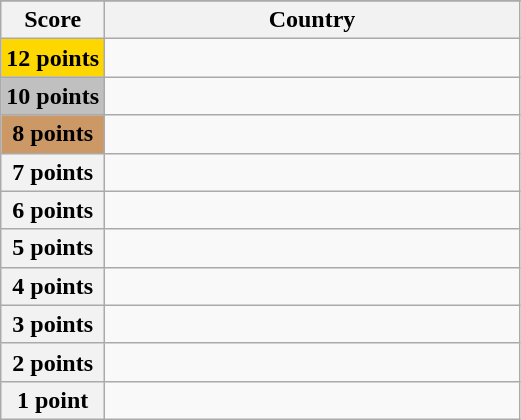<table class="wikitable">
<tr>
</tr>
<tr>
<th scope="col" width="20%">Score</th>
<th scope="col">Country</th>
</tr>
<tr>
<th scope="row" style="background:gold">12 points</th>
<td></td>
</tr>
<tr>
<th scope="row" style="background:silver">10 points</th>
<td></td>
</tr>
<tr>
<th scope="row" style="background:#CC9966">8 points</th>
<td></td>
</tr>
<tr>
<th scope="row">7 points</th>
<td></td>
</tr>
<tr>
<th scope="row">6 points</th>
<td></td>
</tr>
<tr>
<th scope="row">5 points</th>
<td></td>
</tr>
<tr>
<th scope="row">4 points</th>
<td></td>
</tr>
<tr>
<th scope="row">3 points</th>
<td></td>
</tr>
<tr>
<th scope="row">2 points</th>
<td></td>
</tr>
<tr>
<th scope="row">1 point</th>
<td></td>
</tr>
</table>
